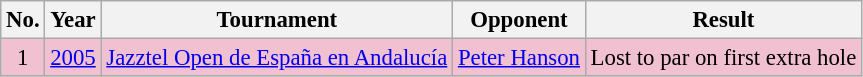<table class="wikitable" style="font-size:95%;">
<tr>
<th>No.</th>
<th>Year</th>
<th>Tournament</th>
<th>Opponent</th>
<th>Result</th>
</tr>
<tr style="background:#F2C1D1;">
<td align=center>1</td>
<td><a href='#'>2005</a></td>
<td><a href='#'>Jazztel Open de España en Andalucía</a></td>
<td> <a href='#'>Peter Hanson</a></td>
<td>Lost to par on first extra hole</td>
</tr>
</table>
